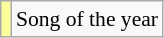<table class="wikitable plainrowheaders" style="font-size:90%;">
<tr>
<td style="background-color:#FFFF99"></td>
<td>Song of the year</td>
</tr>
</table>
